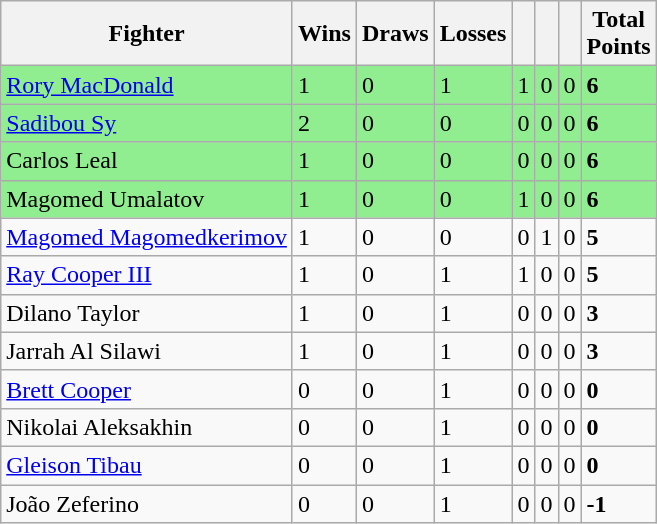<table class="wikitable sortable">
<tr>
<th>Fighter</th>
<th>Wins</th>
<th>Draws</th>
<th>Losses</th>
<th></th>
<th></th>
<th></th>
<th>Total<br> Points</th>
</tr>
<tr style="background:#90EE90;">
<td> <a href='#'>Rory MacDonald</a></td>
<td>1</td>
<td>0</td>
<td>1</td>
<td>1</td>
<td>0</td>
<td>0</td>
<td><strong>6</strong></td>
</tr>
<tr style="background:#90EE90;">
<td> <a href='#'>Sadibou Sy</a></td>
<td>2</td>
<td>0</td>
<td>0</td>
<td>0</td>
<td>0</td>
<td>0</td>
<td><strong>6</strong></td>
</tr>
<tr style="background:#90EE90;">
<td> Carlos Leal</td>
<td>1</td>
<td>0</td>
<td>0</td>
<td>0</td>
<td>0</td>
<td>0</td>
<td><strong>6</strong></td>
</tr>
<tr style="background:#90EE90;">
<td> Magomed Umalatov</td>
<td>1</td>
<td>0</td>
<td>0</td>
<td>1</td>
<td>0</td>
<td>0</td>
<td><strong>6</strong></td>
</tr>
<tr>
<td> <a href='#'>Magomed Magomedkerimov</a></td>
<td>1</td>
<td>0</td>
<td>0</td>
<td>0</td>
<td>1</td>
<td>0</td>
<td><strong>5</strong></td>
</tr>
<tr>
<td> <a href='#'>Ray Cooper III</a></td>
<td>1</td>
<td>0</td>
<td>1</td>
<td>1</td>
<td>0</td>
<td>0</td>
<td><strong>5</strong></td>
</tr>
<tr>
<td> Dilano Taylor</td>
<td>1</td>
<td>0</td>
<td>1</td>
<td>0</td>
<td>0</td>
<td>0</td>
<td><strong>3</strong></td>
</tr>
<tr>
<td> Jarrah Al Silawi</td>
<td>1</td>
<td>0</td>
<td>1</td>
<td>0</td>
<td>0</td>
<td>0</td>
<td><strong>3</strong></td>
</tr>
<tr>
<td> <a href='#'>Brett Cooper</a></td>
<td>0</td>
<td>0</td>
<td>1</td>
<td>0</td>
<td>0</td>
<td>0</td>
<td><strong>0</strong></td>
</tr>
<tr>
<td> Nikolai Aleksakhin</td>
<td>0</td>
<td>0</td>
<td>1</td>
<td>0</td>
<td>0</td>
<td>0</td>
<td><strong>0</strong></td>
</tr>
<tr>
<td> <a href='#'>Gleison Tibau</a></td>
<td>0</td>
<td>0</td>
<td>1</td>
<td>0</td>
<td>0</td>
<td>0</td>
<td><strong>0</strong></td>
</tr>
<tr>
<td> João Zeferino</td>
<td>0</td>
<td>0</td>
<td>1</td>
<td>0</td>
<td>0</td>
<td>0</td>
<td><strong>-1</strong></td>
</tr>
</table>
